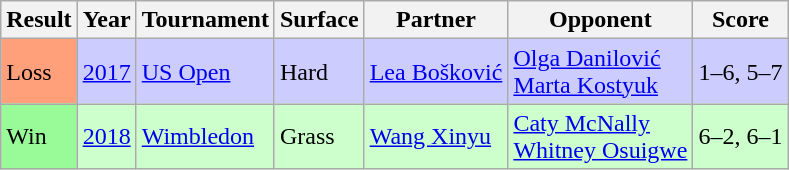<table class="sortable wikitable">
<tr>
<th>Result</th>
<th>Year</th>
<th>Tournament</th>
<th>Surface</th>
<th>Partner</th>
<th>Opponent</th>
<th>Score</th>
</tr>
<tr style="background:#ccf;">
<td style="background:#ffa07a;">Loss</td>
<td><a href='#'>2017</a></td>
<td><a href='#'>US Open</a></td>
<td>Hard</td>
<td> <a href='#'>Lea Bošković</a></td>
<td> <a href='#'>Olga Danilović</a> <br>  <a href='#'>Marta Kostyuk</a></td>
<td>1–6, 5–7</td>
</tr>
<tr style="background:#CCFFCC;">
<td bgcolor=98fb98>Win</td>
<td><a href='#'>2018</a></td>
<td><a href='#'>Wimbledon</a></td>
<td>Grass</td>
<td> <a href='#'>Wang Xinyu</a></td>
<td> <a href='#'>Caty McNally</a> <br>  <a href='#'>Whitney Osuigwe</a></td>
<td>6–2, 6–1</td>
</tr>
</table>
